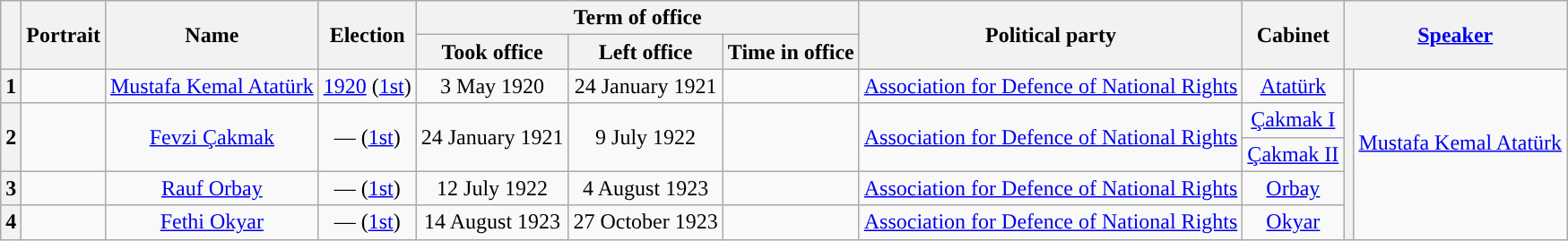<table class="wikitable" style="text-align:center">
<tr>
<th rowspan="2"></th>
<th rowspan="2">Portrait</th>
<th rowspan="2">Name<br></th>
<th rowspan="2">Election<br></th>
<th colspan="3">Term of office</th>
<th rowspan="2">Political party</th>
<th rowspan="2">Cabinet</th>
<th colspan="2" rowspan="2"><a href='#'>Speaker</a><br></th>
</tr>
<tr>
<th>Took office</th>
<th>Left office</th>
<th>Time in office</th>
</tr>
<tr>
<th style="background:">1</th>
<td></td>
<td><a href='#'>Mustafa Kemal Atatürk</a><br></td>
<td><a href='#'>1920</a> (<a href='#'>1st</a>)</td>
<td>3 May 1920</td>
<td>24 January 1921</td>
<td></td>
<td><a href='#'>Association for Defence of National Rights</a></td>
<td><a href='#'>Atatürk</a></td>
<th rowspan="5" style="background:"></th>
<td rowspan="5"><a href='#'>Mustafa Kemal Atatürk</a><br><br></td>
</tr>
<tr>
<th rowspan="2" style="background:">2</th>
<td rowspan="2"></td>
<td rowspan="2"><a href='#'>Fevzi Çakmak</a><br></td>
<td rowspan="2">— (<a href='#'>1st</a>)</td>
<td rowspan="2">24 January 1921</td>
<td rowspan="2">9 July 1922</td>
<td rowspan="2"></td>
<td rowspan="2"><a href='#'>Association for Defence of National Rights</a></td>
<td><a href='#'>Çakmak I</a></td>
</tr>
<tr>
<td><a href='#'>Çakmak II</a></td>
</tr>
<tr>
<th style="background:">3</th>
<td></td>
<td><a href='#'>Rauf Orbay</a><br></td>
<td>— (<a href='#'>1st</a>)</td>
<td>12 July 1922</td>
<td>4 August 1923</td>
<td></td>
<td><a href='#'>Association for Defence of National Rights</a></td>
<td><a href='#'>Orbay</a></td>
</tr>
<tr>
<th style="background:">4</th>
<td></td>
<td><a href='#'>Fethi Okyar</a><br></td>
<td>— (<a href='#'>1st</a>)</td>
<td>14 August 1923</td>
<td>27 October 1923</td>
<td></td>
<td><a href='#'>Association for Defence of National Rights</a></td>
<td><a href='#'>Okyar</a></td>
</tr>
</table>
